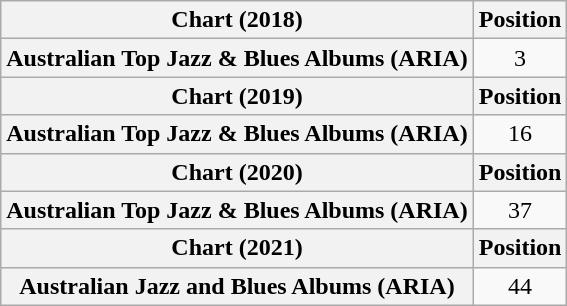<table class="wikitable plainrowheaders" style="text-align:center">
<tr>
<th scope="col">Chart (2018)</th>
<th scope="col">Position</th>
</tr>
<tr>
<th scope="row">Australian Top Jazz & Blues Albums (ARIA)</th>
<td>3</td>
</tr>
<tr>
<th scope="col">Chart (2019)</th>
<th scope="col">Position</th>
</tr>
<tr>
<th scope="row">Australian Top Jazz & Blues Albums (ARIA)</th>
<td>16</td>
</tr>
<tr>
<th scope="col">Chart (2020)</th>
<th scope="col">Position</th>
</tr>
<tr>
<th scope="row">Australian Top Jazz & Blues Albums (ARIA)</th>
<td>37</td>
</tr>
<tr>
<th scope="col">Chart (2021)</th>
<th scope="col">Position</th>
</tr>
<tr>
<th scope="row">Australian Jazz and Blues Albums (ARIA)</th>
<td>44</td>
</tr>
</table>
